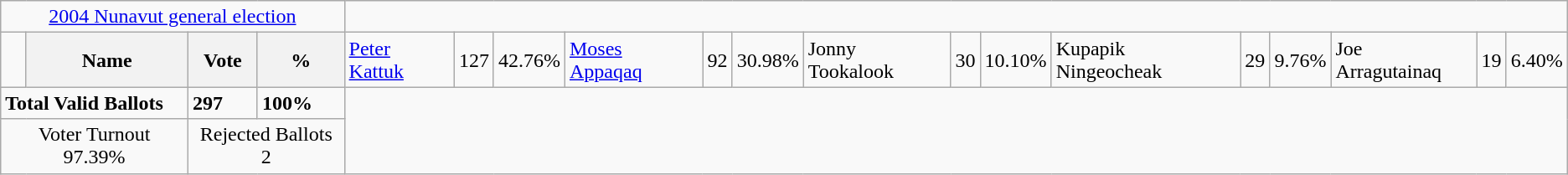<table class="wikitable">
<tr>
<td colspan=4 align=center><a href='#'>2004 Nunavut general election</a></td>
</tr>
<tr>
<td></td>
<th><strong>Name </strong></th>
<th><strong>Vote</strong></th>
<th><strong>%</strong><br></th>
<td><a href='#'>Peter Kattuk</a></td>
<td>127</td>
<td>42.76%<br></td>
<td><a href='#'>Moses Appaqaq</a></td>
<td>92</td>
<td>30.98%<br></td>
<td>Jonny Tookalook</td>
<td>30</td>
<td>10.10%<br></td>
<td>Kupapik Ningeocheak</td>
<td>29</td>
<td>9.76%<br></td>
<td>Joe Arragutainaq</td>
<td>19</td>
<td>6.40%</td>
</tr>
<tr>
<td colspan=2><strong>Total Valid Ballots</strong></td>
<td><strong>297</strong></td>
<td><strong>100%</strong></td>
</tr>
<tr>
<td colspan=2 align=center>Voter Turnout 97.39%</td>
<td colspan=2 align=center>Rejected Ballots 2</td>
</tr>
</table>
